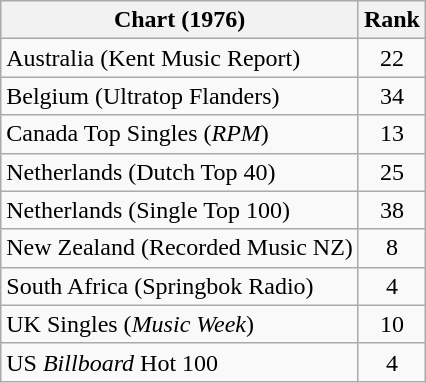<table class="wikitable sortable">
<tr>
<th align="left">Chart (1976)</th>
<th style="text-align:center;">Rank</th>
</tr>
<tr>
<td>Australia (Kent Music Report)</td>
<td style="text-align:center;">22</td>
</tr>
<tr>
<td>Belgium (Ultratop Flanders)</td>
<td style="text-align:center;">34</td>
</tr>
<tr>
<td>Canada Top Singles (<em>RPM</em>)</td>
<td style="text-align:center;">13</td>
</tr>
<tr>
<td>Netherlands (Dutch Top 40)</td>
<td style="text-align:center;">25</td>
</tr>
<tr>
<td>Netherlands (Single Top 100)</td>
<td style="text-align:center;">38</td>
</tr>
<tr>
<td>New Zealand (Recorded Music NZ)</td>
<td style="text-align:center;">8</td>
</tr>
<tr>
<td>South Africa (Springbok Radio)</td>
<td align="center">4</td>
</tr>
<tr>
<td>UK Singles (<em>Music Week</em>)</td>
<td align="center">10</td>
</tr>
<tr>
<td>US <em>Billboard</em> Hot 100</td>
<td style="text-align:center;">4</td>
</tr>
</table>
